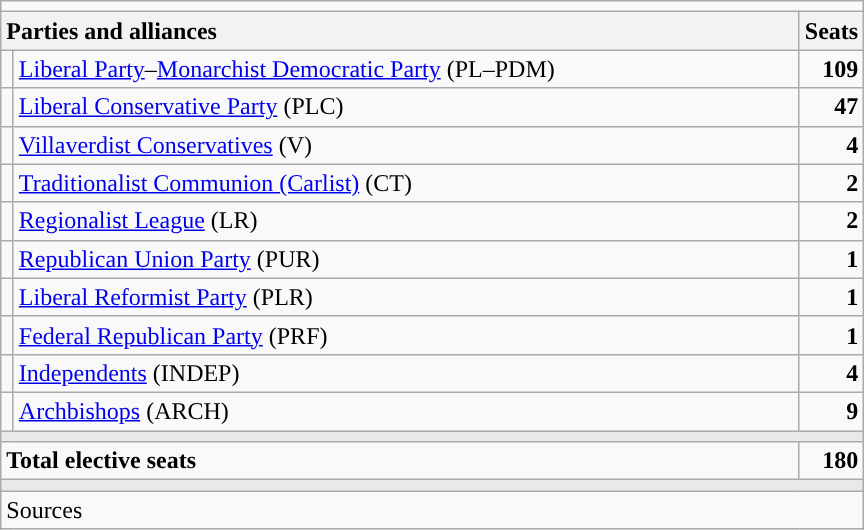<table class="wikitable" style="text-align:right;">
<tr>
<td colspan="3"></td>
</tr>
<tr>
<th style="text-align:left;" colspan="2" width="525">Parties and alliances</th>
<th width="35">Seats</th>
</tr>
<tr>
<td width="1" style="color:inherit;background:"></td>
<td align="left"><a href='#'>Liberal Party</a>–<a href='#'>Monarchist Democratic Party</a> (PL–PDM)</td>
<td><strong>109</strong></td>
</tr>
<tr>
<td style="color:inherit;background:"></td>
<td align="left"><a href='#'>Liberal Conservative Party</a> (PLC)</td>
<td><strong>47</strong></td>
</tr>
<tr>
<td style="color:inherit;background:"></td>
<td align="left"><a href='#'>Villaverdist Conservatives</a> (V)</td>
<td><strong>4</strong></td>
</tr>
<tr>
<td style="color:inherit;background:"></td>
<td align="left"><a href='#'>Traditionalist Communion (Carlist)</a> (CT)</td>
<td><strong>2</strong></td>
</tr>
<tr>
<td style="color:inherit;background:"></td>
<td align="left"><a href='#'>Regionalist League</a> (LR)</td>
<td><strong>2</strong></td>
</tr>
<tr>
<td style="color:inherit;background:"></td>
<td align="left"><a href='#'>Republican Union Party</a> (PUR)</td>
<td><strong>1</strong></td>
</tr>
<tr>
<td style="color:inherit;background:"></td>
<td align="left"><a href='#'>Liberal Reformist Party</a> (PLR)</td>
<td><strong>1</strong></td>
</tr>
<tr>
<td style="color:inherit;background:"></td>
<td align="left"><a href='#'>Federal Republican Party</a> (PRF)</td>
<td><strong>1</strong></td>
</tr>
<tr>
<td style="color:inherit;background:"></td>
<td align="left"><a href='#'>Independents</a> (INDEP)</td>
<td><strong>4</strong></td>
</tr>
<tr>
<td style="color:inherit;background:"></td>
<td align="left"><a href='#'>Archbishops</a> (ARCH)</td>
<td><strong>9</strong></td>
</tr>
<tr>
<td colspan="3" bgcolor="#E9E9E9"></td>
</tr>
<tr style="font-weight:bold;">
<td align="left" colspan="2">Total elective seats</td>
<td>180</td>
</tr>
<tr>
<td colspan="3" bgcolor="#E9E9E9"></td>
</tr>
<tr>
<td align="left" colspan="3">Sources</td>
</tr>
</table>
